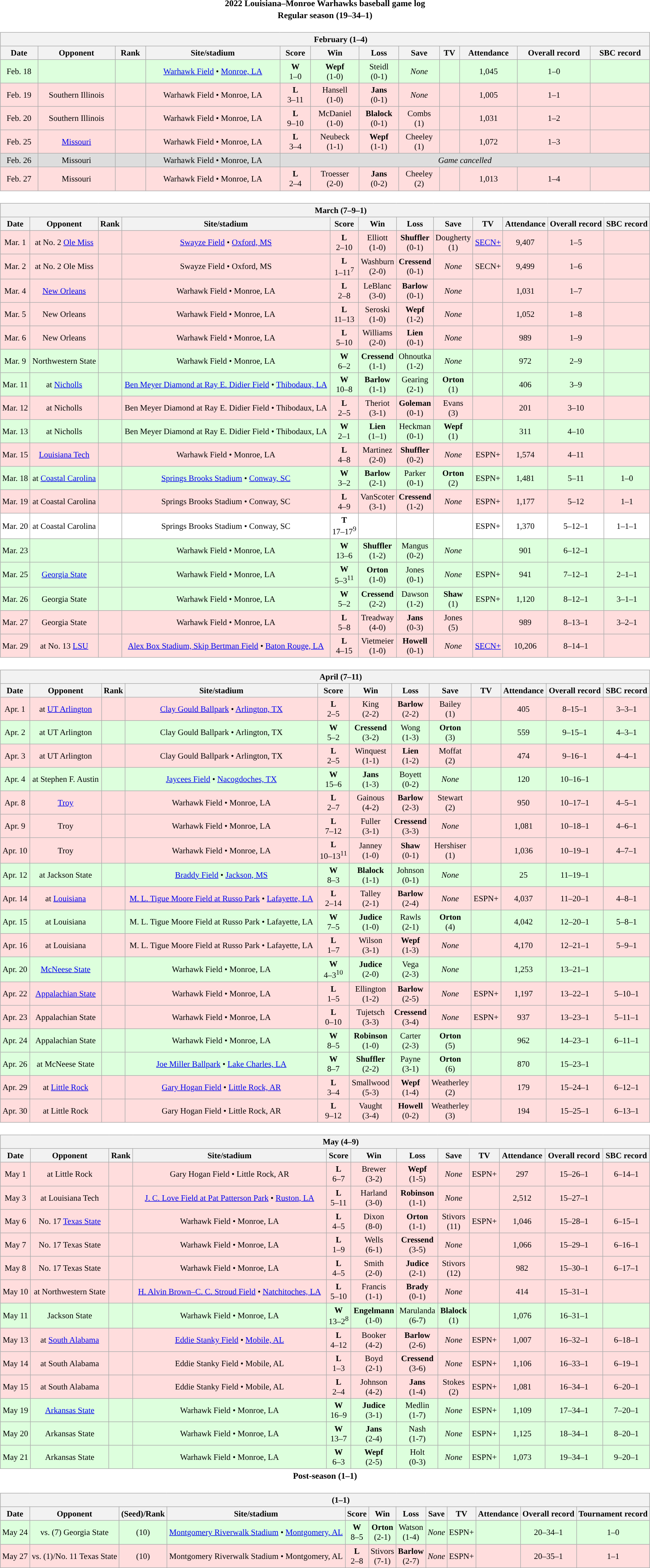<table class="toccolours" width=95% style="clear:both; margin:1.5em auto; text-align:center;">
<tr>
<th colspan=2>2022 Louisiana–Monroe Warhawks baseball game log</th>
</tr>
<tr>
<th colspan=2>Regular season (19–34–1)</th>
</tr>
<tr valign="top">
<td><br><table class="wikitable collapsible" style="margin:auto; width:100%; text-align:center; font-size:95%">
<tr>
<th colspan=12 style="padding-left:4em;">February (1–4)</th>
</tr>
<tr>
<th>Date</th>
<th>Opponent</th>
<th>Rank</th>
<th>Site/stadium</th>
<th>Score</th>
<th>Win</th>
<th>Loss</th>
<th>Save</th>
<th>TV</th>
<th>Attendance</th>
<th>Overall record</th>
<th>SBC record</th>
</tr>
<tr align="center" bgcolor=#ddffdd>
<td>Feb. 18</td>
<td></td>
<td></td>
<td><a href='#'>Warhawk Field</a> • <a href='#'>Monroe, LA</a></td>
<td><strong>W</strong><br>1–0</td>
<td><strong>Wepf</strong><br>(1-0)</td>
<td>Steidl<br>(0-1)</td>
<td><em>None</em></td>
<td></td>
<td>1,045</td>
<td>1–0</td>
<td></td>
</tr>
<tr align="center" bgcolor=#ffdddd>
<td>Feb. 19</td>
<td>Southern Illinois</td>
<td></td>
<td>Warhawk Field • Monroe, LA</td>
<td><strong>L</strong><br>3–11</td>
<td>Hansell<br>(1-0)</td>
<td><strong>Jans</strong><br>(0-1)</td>
<td><em>None</em></td>
<td></td>
<td>1,005</td>
<td>1–1</td>
<td></td>
</tr>
<tr align="center" bgcolor=#ffdddd>
<td>Feb. 20</td>
<td>Southern Illinois</td>
<td></td>
<td>Warhawk Field • Monroe, LA</td>
<td><strong>L</strong><br>9–10</td>
<td>McDaniel<br>(1-0)</td>
<td><strong>Blalock</strong><br>(0-1)</td>
<td>Combs<br>(1)</td>
<td></td>
<td>1,031</td>
<td>1–2</td>
<td></td>
</tr>
<tr align="center" bgcolor=#ffdddd>
<td>Feb. 25</td>
<td><a href='#'>Missouri</a></td>
<td></td>
<td>Warhawk Field • Monroe, LA</td>
<td><strong>L</strong><br>3–4</td>
<td>Neubeck<br>(1-1)</td>
<td><strong>Wepf</strong><br>(1-1)</td>
<td>Cheeley<br>(1)</td>
<td></td>
<td>1,072</td>
<td>1–3</td>
<td></td>
</tr>
<tr align="center" bgcolor=#dddddd>
<td>Feb. 26</td>
<td>Missouri</td>
<td></td>
<td>Warhawk Field • Monroe, LA</td>
<td colspan=12><em>Game cancelled</em></td>
</tr>
<tr align="center" bgcolor=#ffdddd>
<td>Feb. 27</td>
<td>Missouri</td>
<td></td>
<td>Warhawk Field • Monroe, LA</td>
<td><strong>L</strong><br>2–4</td>
<td>Troesser<br>(2-0)</td>
<td><strong>Jans</strong><br>(0-2)</td>
<td>Cheeley<br>(2)</td>
<td></td>
<td>1,013</td>
<td>1–4</td>
<td></td>
</tr>
</table>
</td>
</tr>
<tr>
<td><br><table class="wikitable collapsible " style="margin:auto; width:100%; text-align:center; font-size:95%">
<tr>
<th colspan=12 style="padding-left:4em;">March (7–9–1)</th>
</tr>
<tr>
<th>Date</th>
<th>Opponent</th>
<th>Rank</th>
<th>Site/stadium</th>
<th>Score</th>
<th>Win</th>
<th>Loss</th>
<th>Save</th>
<th>TV</th>
<th>Attendance</th>
<th>Overall record</th>
<th>SBC record</th>
</tr>
<tr align="center" bgcolor=#ffdddd>
<td>Mar. 1</td>
<td>at No. 2 <a href='#'>Ole Miss</a></td>
<td></td>
<td><a href='#'>Swayze Field</a> • <a href='#'>Oxford, MS</a></td>
<td><strong>L</strong><br>2–10</td>
<td>Elliott<br>(1-0)</td>
<td><strong>Shuffler</strong><br>(0-1)</td>
<td>Dougherty<br>(1)</td>
<td><a href='#'>SECN+</a></td>
<td>9,407</td>
<td>1–5</td>
<td></td>
</tr>
<tr align="center" bgcolor=#ffdddd>
<td>Mar. 2</td>
<td>at No. 2 Ole Miss</td>
<td></td>
<td>Swayze Field • Oxford, MS</td>
<td><strong>L</strong><br>1–11<sup>7</sup></td>
<td>Washburn<br>(2-0)</td>
<td><strong>Cressend</strong><br>(0-1)</td>
<td><em>None</em></td>
<td>SECN+</td>
<td>9,499</td>
<td>1–6</td>
<td></td>
</tr>
<tr align="center" bgcolor=#ffdddd>
<td>Mar. 4</td>
<td><a href='#'>New Orleans</a></td>
<td></td>
<td>Warhawk Field • Monroe, LA</td>
<td><strong>L</strong><br>2–8</td>
<td>LeBlanc<br>(3-0)</td>
<td><strong>Barlow</strong><br>(0-1)</td>
<td><em>None</em></td>
<td></td>
<td>1,031</td>
<td>1–7</td>
<td></td>
</tr>
<tr align="center" bgcolor=#ffdddd>
<td>Mar. 5</td>
<td>New Orleans</td>
<td></td>
<td>Warhawk Field • Monroe, LA</td>
<td><strong>L</strong><br>11–13</td>
<td>Seroski<br>(1-0)</td>
<td><strong>Wepf</strong><br>(1-2)</td>
<td><em>None</em></td>
<td></td>
<td>1,052</td>
<td>1–8</td>
<td></td>
</tr>
<tr align="center" bgcolor=#ffdddd>
<td>Mar. 6</td>
<td>New Orleans</td>
<td></td>
<td>Warhawk Field • Monroe, LA</td>
<td><strong>L</strong><br>5–10</td>
<td>Williams<br>(2-0)</td>
<td><strong>Lien</strong><br>(0-1)</td>
<td><em>None</em></td>
<td></td>
<td>989</td>
<td>1–9</td>
<td></td>
</tr>
<tr align="center" bgcolor=#ddffdd>
<td>Mar. 9</td>
<td>Northwestern State</td>
<td></td>
<td>Warhawk Field • Monroe, LA</td>
<td><strong>W</strong><br>6–2</td>
<td><strong>Cressend</strong><br>(1-1)</td>
<td>Ohnoutka<br>(1-2)</td>
<td><em>None</em></td>
<td></td>
<td>972</td>
<td>2–9</td>
<td></td>
</tr>
<tr align="center" bgcolor=#ddffdd>
<td>Mar. 11</td>
<td>at <a href='#'>Nicholls</a></td>
<td></td>
<td><a href='#'>Ben Meyer Diamond at Ray E. Didier Field</a> • <a href='#'>Thibodaux, LA</a></td>
<td><strong>W</strong><br>10–8</td>
<td><strong>Barlow</strong><br>(1-1)</td>
<td>Gearing<br>(2-1)</td>
<td><strong>Orton</strong><br>(1)</td>
<td></td>
<td>406</td>
<td>3–9</td>
<td></td>
</tr>
<tr align="center" bgcolor=#ffdddd>
<td>Mar. 12</td>
<td>at Nicholls</td>
<td></td>
<td>Ben Meyer Diamond at Ray E. Didier Field • Thibodaux, LA</td>
<td><strong>L</strong><br>2–5</td>
<td>Theriot<br>(3-1)</td>
<td><strong>Goleman</strong><br>(0-1)</td>
<td>Evans<br>(3)</td>
<td></td>
<td>201</td>
<td>3–10</td>
<td></td>
</tr>
<tr align="center" bgcolor=#ddffdd>
<td>Mar. 13</td>
<td>at Nicholls</td>
<td></td>
<td>Ben Meyer Diamond at Ray E. Didier Field • Thibodaux, LA</td>
<td><strong>W</strong><br>2–1</td>
<td><strong>Lien</strong><br>(1–1)</td>
<td>Heckman<br>(0-1)</td>
<td><strong>Wepf</strong><br>(1)</td>
<td></td>
<td>311</td>
<td>4–10</td>
<td></td>
</tr>
<tr align="center" bgcolor=#ffdddd>
<td>Mar. 15</td>
<td><a href='#'>Louisiana Tech</a></td>
<td></td>
<td>Warhawk Field • Monroe, LA</td>
<td><strong>L</strong><br>4–8</td>
<td>Martinez<br>(2-0)</td>
<td><strong>Shuffler</strong><br>(0-2)</td>
<td><em>None</em></td>
<td>ESPN+</td>
<td>1,574</td>
<td>4–11</td>
<td></td>
</tr>
<tr align="center" bgcolor=#ddffdd>
<td>Mar. 18</td>
<td>at <a href='#'>Coastal Carolina</a></td>
<td></td>
<td><a href='#'>Springs Brooks Stadium</a> • <a href='#'>Conway, SC</a></td>
<td><strong>W</strong><br>3–2</td>
<td><strong>Barlow</strong><br>(2-1)</td>
<td>Parker<br>(0-1)</td>
<td><strong>Orton</strong><br>(2)</td>
<td>ESPN+</td>
<td>1,481</td>
<td>5–11</td>
<td>1–0</td>
</tr>
<tr align="center" bgcolor=#ffdddd>
<td>Mar. 19</td>
<td>at Coastal Carolina</td>
<td></td>
<td>Springs Brooks Stadium • Conway, SC</td>
<td><strong>L</strong><br>4–9</td>
<td>VanScoter<br>(3-1)</td>
<td><strong>Cressend</strong><br>(1-2)</td>
<td><em>None</em></td>
<td>ESPN+</td>
<td>1,177</td>
<td>5–12</td>
<td>1–1</td>
</tr>
<tr align="center" bgcolor=#ffffff>
<td>Mar. 20</td>
<td>at Coastal Carolina</td>
<td></td>
<td>Springs Brooks Stadium • Conway, SC</td>
<td><strong>T</strong><br>17–17<sup>9</sup></td>
<td></td>
<td></td>
<td></td>
<td>ESPN+</td>
<td>1,370</td>
<td>5–12–1</td>
<td>1–1–1</td>
</tr>
<tr align="center" bgcolor=#ddffdd>
<td>Mar. 23</td>
<td></td>
<td></td>
<td>Warhawk Field • Monroe, LA</td>
<td><strong>W</strong><br>13–6</td>
<td><strong>Shuffler</strong><br>(1-2)</td>
<td>Mangus<br>(0-2)</td>
<td><em>None</em></td>
<td></td>
<td>901</td>
<td>6–12–1</td>
<td></td>
</tr>
<tr align="center" bgcolor=#ddffdd>
<td>Mar. 25</td>
<td><a href='#'>Georgia State</a></td>
<td></td>
<td>Warhawk Field • Monroe, LA</td>
<td><strong>W</strong><br>5–3<sup>11</sup></td>
<td><strong>Orton</strong><br>(1-0)</td>
<td>Jones<br>(0-1)</td>
<td><em>None</em></td>
<td>ESPN+</td>
<td>941</td>
<td>7–12–1</td>
<td>2–1–1</td>
</tr>
<tr align="center" bgcolor=#ddffdd>
<td>Mar. 26</td>
<td>Georgia State</td>
<td></td>
<td>Warhawk Field • Monroe, LA</td>
<td><strong>W</strong><br>5–2</td>
<td><strong>Cressend</strong><br>(2-2)</td>
<td>Dawson<br>(1-2)</td>
<td><strong>Shaw</strong><br>(1)</td>
<td>ESPN+</td>
<td>1,120</td>
<td>8–12–1</td>
<td>3–1–1</td>
</tr>
<tr align="center" bgcolor=#ffdddd>
<td>Mar. 27</td>
<td>Georgia State</td>
<td></td>
<td>Warhawk Field • Monroe, LA</td>
<td><strong>L</strong><br>5–8</td>
<td>Treadway<br>(4-0)</td>
<td><strong>Jans</strong><br>(0-3)</td>
<td>Jones<br>(5)</td>
<td></td>
<td>989</td>
<td>8–13–1</td>
<td>3–2–1</td>
</tr>
<tr align="center" bgcolor=#ffdddd>
<td>Mar. 29</td>
<td>at No. 13 <a href='#'>LSU</a></td>
<td></td>
<td><a href='#'>Alex Box Stadium, Skip Bertman Field</a> • <a href='#'>Baton Rouge, LA</a></td>
<td><strong>L</strong><br>4–15</td>
<td>Vietmeier<br>(1-0)</td>
<td><strong>Howell</strong><br>(0-1)</td>
<td><em>None</em></td>
<td><a href='#'>SECN+</a></td>
<td>10,206</td>
<td>8–14–1</td>
<td></td>
</tr>
</table>
</td>
</tr>
<tr>
<td><br><table class="wikitable collapsible" style="margin:auto; width:100%; text-align:center; font-size:95%">
<tr>
<th colspan=12 style="padding-left:4em;">April (7–11)</th>
</tr>
<tr>
<th>Date</th>
<th>Opponent</th>
<th>Rank</th>
<th>Site/stadium</th>
<th>Score</th>
<th>Win</th>
<th>Loss</th>
<th>Save</th>
<th>TV</th>
<th>Attendance</th>
<th>Overall record</th>
<th>SBC record</th>
</tr>
<tr align="center" bgcolor=#ffdddd>
<td>Apr. 1</td>
<td>at <a href='#'>UT Arlington</a></td>
<td></td>
<td><a href='#'>Clay Gould Ballpark</a> • <a href='#'>Arlington, TX</a></td>
<td><strong>L</strong><br>2–5</td>
<td>King<br>(2-2)</td>
<td><strong>Barlow</strong><br>(2-2)</td>
<td>Bailey<br>(1)</td>
<td></td>
<td>405</td>
<td>8–15–1</td>
<td>3–3–1</td>
</tr>
<tr align="center" bgcolor=#ddffdd>
<td>Apr. 2</td>
<td>at UT Arlington</td>
<td></td>
<td>Clay Gould Ballpark • Arlington, TX</td>
<td><strong>W</strong><br>5–2</td>
<td><strong>Cressend</strong><br>(3-2)</td>
<td>Wong<br>(1-3)</td>
<td><strong>Orton</strong><br>(3)</td>
<td></td>
<td>559</td>
<td>9–15–1</td>
<td>4–3–1</td>
</tr>
<tr align="center" bgcolor=#ffdddd>
<td>Apr. 3</td>
<td>at UT Arlington</td>
<td></td>
<td>Clay Gould Ballpark • Arlington, TX</td>
<td><strong>L</strong><br>2–5</td>
<td>Winquest<br>(1-1)</td>
<td><strong>Lien</strong><br>(1-2)</td>
<td>Moffat<br>(2)</td>
<td></td>
<td>474</td>
<td>9–16–1</td>
<td>4–4–1</td>
</tr>
<tr align="center" bgcolor=#ddffdd>
<td>Apr. 4</td>
<td>at Stephen F. Austin</td>
<td></td>
<td><a href='#'>Jaycees Field</a> • <a href='#'>Nacogdoches, TX</a></td>
<td><strong>W</strong><br>15–6</td>
<td><strong>Jans</strong><br>(1-3)</td>
<td>Boyett<br>(0-2)</td>
<td><em>None</em></td>
<td></td>
<td>120</td>
<td>10–16–1</td>
<td></td>
</tr>
<tr align="center" bgcolor=#ffdddd>
<td>Apr. 8</td>
<td><a href='#'>Troy</a></td>
<td></td>
<td>Warhawk Field • Monroe, LA</td>
<td><strong>L</strong><br>2–7</td>
<td>Gainous<br>(4-2)</td>
<td><strong>Barlow</strong><br>(2-3)</td>
<td>Stewart<br>(2)</td>
<td></td>
<td>950</td>
<td>10–17–1</td>
<td>4–5–1</td>
</tr>
<tr align="center" bgcolor=#ffdddd>
<td>Apr. 9</td>
<td>Troy</td>
<td></td>
<td>Warhawk Field • Monroe, LA</td>
<td><strong>L</strong><br>7–12</td>
<td>Fuller<br>(3-1)</td>
<td><strong>Cressend</strong><br>(3-3)</td>
<td><em>None</em></td>
<td></td>
<td>1,081</td>
<td>10–18–1</td>
<td>4–6–1</td>
</tr>
<tr align="center" bgcolor=#ffdddd>
<td>Apr. 10</td>
<td>Troy</td>
<td></td>
<td>Warhawk Field • Monroe, LA</td>
<td><strong>L</strong><br>10–13<sup>11</sup></td>
<td>Janney<br>(1-0)</td>
<td><strong>Shaw</strong><br>(0-1)</td>
<td>Hershiser<br>(1)</td>
<td></td>
<td>1,036</td>
<td>10–19–1</td>
<td>4–7–1</td>
</tr>
<tr align="center" bgcolor=#ddffdd>
<td>Apr. 12</td>
<td>at Jackson State</td>
<td></td>
<td><a href='#'>Braddy Field</a> • <a href='#'>Jackson, MS</a></td>
<td><strong>W</strong><br>8–3</td>
<td><strong>Blalock</strong><br>(1-1)</td>
<td>Johnson<br>(0-1)</td>
<td><em>None</em></td>
<td></td>
<td>25</td>
<td>11–19–1</td>
<td></td>
</tr>
<tr align="center" bgcolor=#ffdddd>
<td>Apr. 14</td>
<td>at <a href='#'>Louisiana</a></td>
<td></td>
<td><a href='#'>M. L. Tigue Moore Field at Russo Park</a> • <a href='#'>Lafayette, LA</a></td>
<td><strong>L</strong><br>2–14</td>
<td>Talley<br>(2-1)</td>
<td><strong>Barlow</strong><br>(2-4)</td>
<td><em>None</em></td>
<td>ESPN+</td>
<td>4,037</td>
<td>11–20–1</td>
<td>4–8–1</td>
</tr>
<tr align="center" bgcolor=#ddffdd>
<td>Apr. 15</td>
<td>at Louisiana</td>
<td></td>
<td>M. L. Tigue Moore Field at Russo Park • Lafayette, LA</td>
<td><strong>W</strong><br>7–5</td>
<td><strong>Judice</strong><br>(1-0)</td>
<td>Rawls<br>(2-1)</td>
<td><strong>Orton</strong><br>(4)</td>
<td></td>
<td>4,042</td>
<td>12–20–1</td>
<td>5–8–1</td>
</tr>
<tr align="center" bgcolor=#ffdddd>
<td>Apr. 16</td>
<td>at Louisiana</td>
<td></td>
<td>M. L. Tigue Moore Field at Russo Park • Lafayette, LA</td>
<td><strong>L</strong><br>1–7</td>
<td>Wilson<br>(3-1)</td>
<td><strong>Wepf</strong><br>(1-3)</td>
<td><em>None</em></td>
<td></td>
<td>4,170</td>
<td>12–21–1</td>
<td>5–9–1</td>
</tr>
<tr align="center" bgcolor=#ddffdd>
<td>Apr. 20</td>
<td><a href='#'>McNeese State</a></td>
<td></td>
<td>Warhawk Field • Monroe, LA</td>
<td><strong>W</strong><br>4–3<sup>10</sup></td>
<td><strong>Judice</strong><br>(2-0)</td>
<td>Vega<br>(2-3)</td>
<td><em>None</em></td>
<td></td>
<td>1,253</td>
<td>13–21–1</td>
<td></td>
</tr>
<tr align="center" bgcolor=#ffdddd>
<td>Apr. 22</td>
<td><a href='#'>Appalachian State</a></td>
<td></td>
<td>Warhawk Field • Monroe, LA</td>
<td><strong>L</strong><br>1–5</td>
<td>Ellington<br>(1-2)</td>
<td><strong>Barlow</strong><br>(2-5)</td>
<td><em>None</em></td>
<td>ESPN+</td>
<td>1,197</td>
<td>13–22–1</td>
<td>5–10–1</td>
</tr>
<tr align="center" bgcolor=#ffdddd>
<td>Apr. 23</td>
<td>Appalachian State</td>
<td></td>
<td>Warhawk Field • Monroe, LA</td>
<td><strong>L</strong><br>0–10</td>
<td>Tujetsch<br>(3-3)</td>
<td><strong>Cressend</strong><br>(3-4)</td>
<td><em>None</em></td>
<td>ESPN+</td>
<td>937</td>
<td>13–23–1</td>
<td>5–11–1</td>
</tr>
<tr align="center" bgcolor=#ddffdd>
<td>Apr. 24</td>
<td>Appalachian State</td>
<td></td>
<td>Warhawk Field • Monroe, LA</td>
<td><strong>W</strong><br>8–5</td>
<td><strong>Robinson</strong><br>(1-0)</td>
<td>Carter<br>(2-3)</td>
<td><strong>Orton</strong><br>(5)</td>
<td></td>
<td>962</td>
<td>14–23–1</td>
<td>6–11–1</td>
</tr>
<tr align="center" bgcolor=#ddffdd>
<td>Apr. 26</td>
<td>at McNeese State</td>
<td></td>
<td><a href='#'>Joe Miller Ballpark</a> • <a href='#'>Lake Charles, LA</a></td>
<td><strong>W</strong><br>8–7</td>
<td><strong>Shuffler</strong><br>(2-2)</td>
<td>Payne<br>(3-1)</td>
<td><strong>Orton</strong><br>(6)</td>
<td></td>
<td>870</td>
<td>15–23–1</td>
<td></td>
</tr>
<tr align="center" bgcolor=#ffdddd>
<td>Apr. 29</td>
<td>at <a href='#'>Little Rock</a></td>
<td></td>
<td><a href='#'>Gary Hogan Field</a> • <a href='#'>Little Rock, AR</a></td>
<td><strong>L</strong><br>3–4</td>
<td>Smallwood<br>(5-3)</td>
<td><strong>Wepf</strong><br>(1-4)</td>
<td>Weatherley<br>(2)</td>
<td></td>
<td>179</td>
<td>15–24–1</td>
<td>6–12–1</td>
</tr>
<tr align="center" bgcolor=#ffdddd>
<td>Apr. 30</td>
<td>at Little Rock</td>
<td></td>
<td>Gary Hogan Field • Little Rock, AR</td>
<td><strong>L</strong><br>9–12</td>
<td>Vaught<br>(3-4)</td>
<td><strong>Howell</strong><br>(0-2)</td>
<td>Weatherley<br>(3)</td>
<td></td>
<td>194</td>
<td>15–25–1</td>
<td>6–13–1</td>
</tr>
</table>
</td>
</tr>
<tr>
<td><br><table class="wikitable collapsible" style="margin:auto; width:100%; text-align:center; font-size:95%">
<tr>
<th colspan=13 style="padding-left:4em;">May (4–9)</th>
</tr>
<tr>
<th>Date</th>
<th>Opponent</th>
<th>Rank</th>
<th>Site/stadium</th>
<th>Score</th>
<th>Win</th>
<th>Loss</th>
<th>Save</th>
<th>TV</th>
<th>Attendance</th>
<th>Overall record</th>
<th>SBC record</th>
</tr>
<tr align="center" bgcolor=#ffdddd>
<td>May 1</td>
<td>at Little Rock</td>
<td></td>
<td>Gary Hogan Field • Little Rock, AR</td>
<td><strong>L</strong><br>6–7</td>
<td>Brewer<br>(3-2)</td>
<td><strong>Wepf</strong><br>(1-5)</td>
<td><em>None</em></td>
<td>ESPN+</td>
<td>297</td>
<td>15–26–1</td>
<td>6–14–1</td>
</tr>
<tr align="center" bgcolor=#ffdddd>
<td>May 3</td>
<td>at Louisiana Tech</td>
<td></td>
<td><a href='#'>J. C. Love Field at Pat Patterson Park</a> • <a href='#'>Ruston, LA</a></td>
<td><strong>L</strong><br>5–11</td>
<td>Harland<br>(3-0)</td>
<td><strong>Robinson</strong><br>(1-1)</td>
<td><em>None</em></td>
<td></td>
<td>2,512</td>
<td>15–27–1</td>
<td></td>
</tr>
<tr align="center" bgcolor=#ffdddd>
<td>May 6</td>
<td>No. 17 <a href='#'>Texas State</a></td>
<td></td>
<td>Warhawk Field • Monroe, LA</td>
<td><strong>L</strong><br>4–5</td>
<td>Dixon<br>(8-0)</td>
<td><strong>Orton</strong><br>(1-1)</td>
<td>Stivors<br>(11)</td>
<td>ESPN+</td>
<td>1,046</td>
<td>15–28–1</td>
<td>6–15–1</td>
</tr>
<tr align="center" bgcolor=#ffdddd>
<td>May 7</td>
<td>No. 17 Texas State</td>
<td></td>
<td>Warhawk Field • Monroe, LA</td>
<td><strong>L</strong><br>1–9</td>
<td>Wells<br>(6-1)</td>
<td><strong>Cressend</strong><br>(3-5)</td>
<td><em>None</em></td>
<td></td>
<td>1,066</td>
<td>15–29–1</td>
<td>6–16–1</td>
</tr>
<tr align="center" bgcolor=#ffdddd>
<td>May 8</td>
<td>No. 17 Texas State</td>
<td></td>
<td>Warhawk Field • Monroe, LA</td>
<td><strong>L</strong><br>4–5</td>
<td>Smith<br>(2-0)</td>
<td><strong>Judice</strong><br>(2-1)</td>
<td>Stivors<br>(12)</td>
<td></td>
<td>982</td>
<td>15–30–1</td>
<td>6–17–1</td>
</tr>
<tr align="center" bgcolor=#ffdddd>
<td>May 10</td>
<td>at Northwestern State</td>
<td></td>
<td><a href='#'>H. Alvin Brown–C. C. Stroud Field</a> • <a href='#'>Natchitoches, LA</a></td>
<td><strong>L</strong><br>5–10</td>
<td>Francis<br>(1-1)</td>
<td><strong>Brady</strong><br>(0-1)</td>
<td><em>None</em></td>
<td></td>
<td>414</td>
<td>15–31–1</td>
<td></td>
</tr>
<tr align="center" bgcolor=#ddffdd>
<td>May 11</td>
<td>Jackson State</td>
<td></td>
<td>Warhawk Field • Monroe, LA</td>
<td><strong>W</strong><br>13–2<sup>8</sup></td>
<td><strong>Engelmann</strong><br>(1-0)</td>
<td>Marulanda<br>(6-7)</td>
<td><strong>Blalock</strong><br>(1)</td>
<td></td>
<td>1,076</td>
<td>16–31–1</td>
<td></td>
</tr>
<tr align="center" bgcolor=#ffdddd>
<td>May 13</td>
<td>at <a href='#'>South Alabama</a></td>
<td></td>
<td><a href='#'>Eddie Stanky Field</a> • <a href='#'>Mobile, AL</a></td>
<td><strong>L</strong><br>4–12</td>
<td>Booker<br>(4-2)</td>
<td><strong>Barlow</strong><br>(2-6)</td>
<td><em>None</em></td>
<td>ESPN+</td>
<td>1,007</td>
<td>16–32–1</td>
<td>6–18–1</td>
</tr>
<tr align="center" bgcolor=#ffdddd>
<td>May 14</td>
<td>at South Alabama</td>
<td></td>
<td>Eddie Stanky Field • Mobile, AL</td>
<td><strong>L</strong><br>1–3</td>
<td>Boyd<br>(2-1)</td>
<td><strong>Cressend</strong><br>(3-6)</td>
<td><em>None</em></td>
<td>ESPN+</td>
<td>1,106</td>
<td>16–33–1</td>
<td>6–19–1</td>
</tr>
<tr align="center" bgcolor=#ffdddd>
<td>May 15</td>
<td>at South Alabama</td>
<td></td>
<td>Eddie Stanky Field • Mobile, AL</td>
<td><strong>L</strong><br>2–4</td>
<td>Johnson<br>(4-2)</td>
<td><strong>Jans</strong><br>(1-4)</td>
<td>Stokes<br>(2)</td>
<td>ESPN+</td>
<td>1,081</td>
<td>16–34–1</td>
<td>6–20–1</td>
</tr>
<tr align="center" bgcolor=#ddffdd>
<td>May 19</td>
<td><a href='#'>Arkansas State</a></td>
<td></td>
<td>Warhawk Field • Monroe, LA</td>
<td><strong>W</strong><br>16–9</td>
<td><strong>Judice</strong><br>(3-1)</td>
<td>Medlin<br>(1-7)</td>
<td><em>None</em></td>
<td>ESPN+</td>
<td>1,109</td>
<td>17–34–1</td>
<td>7–20–1</td>
</tr>
<tr align="center" bgcolor=#ddffdd>
<td>May 20</td>
<td>Arkansas State</td>
<td></td>
<td>Warhawk Field • Monroe, LA</td>
<td><strong>W</strong><br>13–7</td>
<td><strong>Jans</strong><br>(2-4)</td>
<td>Nash<br>(1-7)</td>
<td><em>None</em></td>
<td>ESPN+</td>
<td>1,125</td>
<td>18–34–1</td>
<td>8–20–1</td>
</tr>
<tr align="center" bgcolor=#ddffdd>
<td>May 21</td>
<td>Arkansas State</td>
<td></td>
<td>Warhawk Field • Monroe, LA</td>
<td><strong>W</strong><br>6–3</td>
<td><strong>Wepf</strong><br>(2-5)</td>
<td>Holt<br>(0-3)</td>
<td><em>None</em></td>
<td>ESPN+</td>
<td>1,073</td>
<td>19–34–1</td>
<td>9–20–1</td>
</tr>
</table>
</td>
</tr>
<tr>
<th colspan=2>Post-season (1–1)</th>
</tr>
<tr>
<td><br><table class="wikitable collapsible" style="margin:auto; width:100%; text-align:center; font-size:95%">
<tr>
<th colspan=12 style="padding-left:4em;"> (1–1)</th>
</tr>
<tr>
<th>Date</th>
<th>Opponent</th>
<th>(Seed)/Rank</th>
<th>Site/stadium</th>
<th>Score</th>
<th>Win</th>
<th>Loss</th>
<th>Save</th>
<th>TV</th>
<th>Attendance</th>
<th>Overall record</th>
<th>Tournament record</th>
</tr>
<tr align="center" bgcolor=#ddffdd>
<td>May 24</td>
<td>vs. (7) Georgia State</td>
<td>(10)</td>
<td><a href='#'>Montgomery Riverwalk Stadium</a> • <a href='#'>Montgomery, AL</a></td>
<td><strong>W</strong><br>8–5</td>
<td><strong>Orton</strong><br>(2-1)</td>
<td>Watson<br>(1-4)</td>
<td><em>None</em></td>
<td>ESPN+</td>
<td></td>
<td>20–34–1</td>
<td>1–0</td>
</tr>
<tr align="center" bgcolor=#ffdddd>
<td>May 27</td>
<td>vs. (1)/No. 11 Texas State</td>
<td>(10)</td>
<td>Montgomery Riverwalk Stadium • Montgomery, AL</td>
<td><strong>L</strong><br>2–8</td>
<td>Stivors<br>(7-1)</td>
<td><strong>Barlow</strong><br>(2-7)</td>
<td><em>None</em></td>
<td>ESPN+</td>
<td></td>
<td>20–35–1</td>
<td>1–1</td>
</tr>
</table>
</td>
</tr>
</table>
